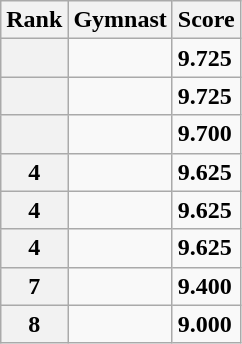<table class="wikitable sortable">
<tr>
<th scope="col">Rank</th>
<th scope="col">Gymnast</th>
<th scope="col">Score</th>
</tr>
<tr>
<th scope="row"></th>
<td></td>
<td><strong>9.725</strong></td>
</tr>
<tr>
<th scope="row"></th>
<td></td>
<td><strong>9.725</strong></td>
</tr>
<tr>
<th scope="row"></th>
<td></td>
<td><strong>9.700</strong></td>
</tr>
<tr>
<th scope="row">4</th>
<td></td>
<td><strong>9.625</strong></td>
</tr>
<tr>
<th scope="row">4</th>
<td></td>
<td><strong>9.625</strong></td>
</tr>
<tr>
<th scope="row">4</th>
<td></td>
<td><strong>9.625</strong></td>
</tr>
<tr>
<th scope="row">7</th>
<td></td>
<td><strong>9.400</strong></td>
</tr>
<tr>
<th scope="row">8</th>
<td></td>
<td><strong>9.000</strong></td>
</tr>
</table>
